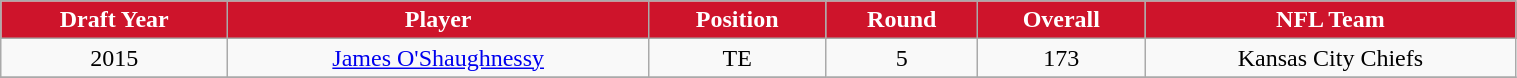<table class="wikitable" width="80%">
<tr align="center"  style="background:#CE142B;color:#FFFFFF;">
<td><strong>Draft Year</strong></td>
<td><strong>Player</strong></td>
<td><strong>Position</strong></td>
<td><strong>Round</strong></td>
<td><strong>Overall</strong></td>
<td><strong>NFL Team</strong></td>
</tr>
<tr align="center" bgcolor="">
<td>2015</td>
<td><a href='#'>James O'Shaughnessy</a></td>
<td>TE</td>
<td>5</td>
<td>173</td>
<td>Kansas City Chiefs</td>
</tr>
<tr align="center" bgcolor="">
</tr>
</table>
